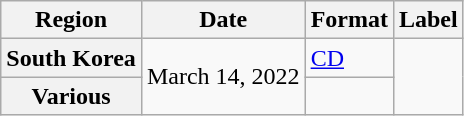<table class="wikitable plainrowheaders">
<tr>
<th scope="col">Region</th>
<th scope="col">Date</th>
<th scope="col">Format</th>
<th scope="col">Label</th>
</tr>
<tr>
<th scope="row">South Korea</th>
<td rowspan="2">March 14, 2022</td>
<td><a href='#'>CD</a></td>
<td rowspan="2"></td>
</tr>
<tr>
<th scope="row">Various </th>
<td></td>
</tr>
</table>
